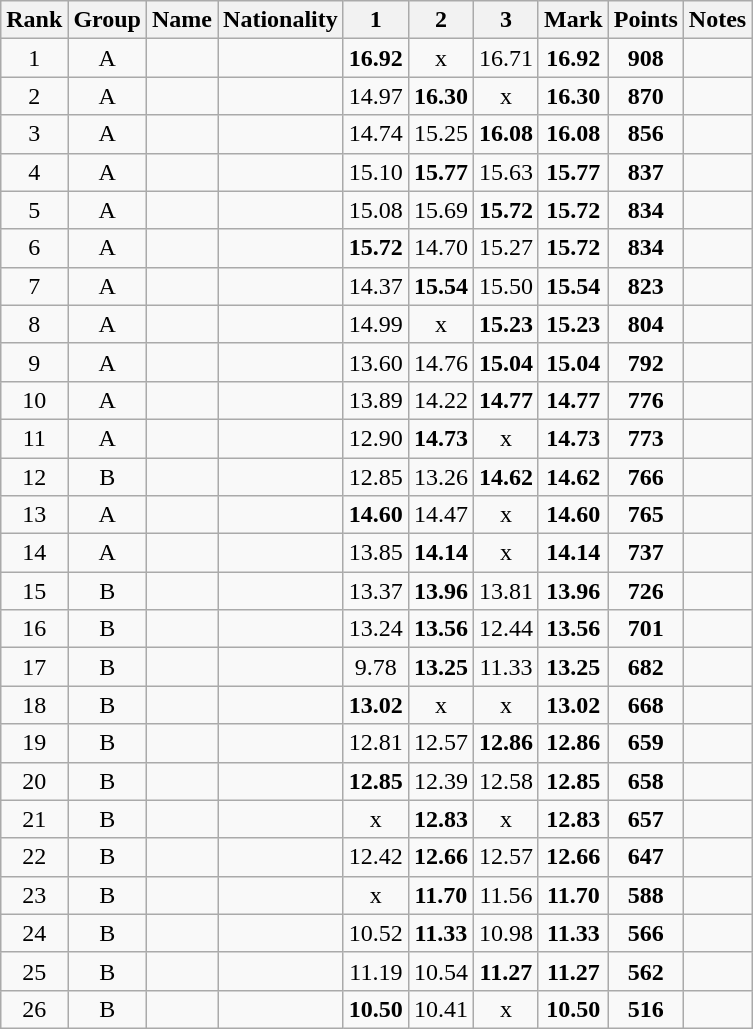<table class="wikitable sortable" style="text-align:center">
<tr>
<th>Rank</th>
<th>Group</th>
<th>Name</th>
<th>Nationality</th>
<th>1</th>
<th>2</th>
<th>3</th>
<th>Mark</th>
<th>Points</th>
<th>Notes</th>
</tr>
<tr>
<td>1</td>
<td>A</td>
<td align=left></td>
<td align=left></td>
<td><strong>16.92</strong></td>
<td>x</td>
<td>16.71</td>
<td><strong>16.92</strong></td>
<td><strong>908</strong></td>
<td></td>
</tr>
<tr>
<td>2</td>
<td>A</td>
<td align=left></td>
<td align=left></td>
<td>14.97</td>
<td><strong>16.30</strong></td>
<td>x</td>
<td><strong>16.30</strong></td>
<td><strong>870</strong></td>
<td></td>
</tr>
<tr>
<td>3</td>
<td>A</td>
<td align=left></td>
<td align=left></td>
<td>14.74</td>
<td>15.25</td>
<td><strong>16.08</strong></td>
<td><strong>16.08</strong></td>
<td><strong>856</strong></td>
<td></td>
</tr>
<tr>
<td>4</td>
<td>A</td>
<td align=left></td>
<td align=left></td>
<td>15.10</td>
<td><strong>15.77</strong></td>
<td>15.63</td>
<td><strong>15.77</strong></td>
<td><strong>837</strong></td>
<td></td>
</tr>
<tr>
<td>5</td>
<td>A</td>
<td align=left></td>
<td align=left></td>
<td>15.08</td>
<td>15.69</td>
<td><strong>15.72</strong></td>
<td><strong>15.72</strong></td>
<td><strong>834</strong></td>
<td></td>
</tr>
<tr>
<td>6</td>
<td>A</td>
<td align=left></td>
<td align=left></td>
<td><strong>15.72</strong></td>
<td>14.70</td>
<td>15.27</td>
<td><strong>15.72</strong></td>
<td><strong>834</strong></td>
<td></td>
</tr>
<tr>
<td>7</td>
<td>A</td>
<td align=left></td>
<td align=left></td>
<td>14.37</td>
<td><strong>15.54</strong></td>
<td>15.50</td>
<td><strong>15.54</strong></td>
<td><strong>823</strong></td>
<td></td>
</tr>
<tr>
<td>8</td>
<td>A</td>
<td align=left></td>
<td align=left></td>
<td>14.99</td>
<td>x</td>
<td><strong>15.23</strong></td>
<td><strong>15.23</strong></td>
<td><strong>804</strong></td>
<td></td>
</tr>
<tr>
<td>9</td>
<td>A</td>
<td align=left></td>
<td align=left></td>
<td>13.60</td>
<td>14.76</td>
<td><strong>15.04</strong></td>
<td><strong>15.04</strong></td>
<td><strong>792</strong></td>
<td></td>
</tr>
<tr>
<td>10</td>
<td>A</td>
<td align=left></td>
<td align=left></td>
<td>13.89</td>
<td>14.22</td>
<td><strong>14.77</strong></td>
<td><strong>14.77</strong></td>
<td><strong>776</strong></td>
<td></td>
</tr>
<tr>
<td>11</td>
<td>A</td>
<td align=left></td>
<td align=left></td>
<td>12.90</td>
<td><strong>14.73</strong></td>
<td>x</td>
<td><strong>14.73</strong></td>
<td><strong>773</strong></td>
<td></td>
</tr>
<tr>
<td>12</td>
<td>B</td>
<td align=left></td>
<td align=left></td>
<td>12.85</td>
<td>13.26</td>
<td><strong>14.62</strong></td>
<td><strong>14.62</strong></td>
<td><strong>766</strong></td>
<td></td>
</tr>
<tr>
<td>13</td>
<td>A</td>
<td align=left></td>
<td align=left></td>
<td><strong>14.60</strong></td>
<td>14.47</td>
<td>x</td>
<td><strong>14.60</strong></td>
<td><strong>765</strong></td>
<td></td>
</tr>
<tr>
<td>14</td>
<td>A</td>
<td align=left></td>
<td align=left></td>
<td>13.85</td>
<td><strong>14.14</strong></td>
<td>x</td>
<td><strong>14.14</strong></td>
<td><strong>737</strong></td>
<td></td>
</tr>
<tr>
<td>15</td>
<td>B</td>
<td align=left></td>
<td align=left></td>
<td>13.37</td>
<td><strong>13.96</strong></td>
<td>13.81</td>
<td><strong>13.96</strong></td>
<td><strong>726</strong></td>
<td></td>
</tr>
<tr>
<td>16</td>
<td>B</td>
<td align=left></td>
<td align=left></td>
<td>13.24</td>
<td><strong>13.56</strong></td>
<td>12.44</td>
<td><strong>13.56</strong></td>
<td><strong>701</strong></td>
<td></td>
</tr>
<tr>
<td>17</td>
<td>B</td>
<td align=left></td>
<td align=left></td>
<td>9.78</td>
<td><strong>13.25</strong></td>
<td>11.33</td>
<td><strong>13.25</strong></td>
<td><strong>682</strong></td>
<td></td>
</tr>
<tr>
<td>18</td>
<td>B</td>
<td align=left></td>
<td align=left></td>
<td><strong>13.02</strong></td>
<td>x</td>
<td>x</td>
<td><strong>13.02</strong></td>
<td><strong>668</strong></td>
<td></td>
</tr>
<tr>
<td>19</td>
<td>B</td>
<td align=left></td>
<td align=left></td>
<td>12.81</td>
<td>12.57</td>
<td><strong>12.86</strong></td>
<td><strong>12.86</strong></td>
<td><strong>659</strong></td>
<td></td>
</tr>
<tr>
<td>20</td>
<td>B</td>
<td align=left></td>
<td align=left></td>
<td><strong>12.85</strong></td>
<td>12.39</td>
<td>12.58</td>
<td><strong>12.85</strong></td>
<td><strong>658</strong></td>
<td></td>
</tr>
<tr>
<td>21</td>
<td>B</td>
<td align=left></td>
<td align=left></td>
<td>x</td>
<td><strong>12.83</strong></td>
<td>x</td>
<td><strong>12.83</strong></td>
<td><strong>657</strong></td>
<td></td>
</tr>
<tr>
<td>22</td>
<td>B</td>
<td align=left></td>
<td align=left></td>
<td>12.42</td>
<td><strong>12.66</strong></td>
<td>12.57</td>
<td><strong>12.66</strong></td>
<td><strong>647</strong></td>
<td></td>
</tr>
<tr>
<td>23</td>
<td>B</td>
<td align=left></td>
<td align=left></td>
<td>x</td>
<td><strong>11.70</strong></td>
<td>11.56</td>
<td><strong>11.70</strong></td>
<td><strong>588</strong></td>
<td></td>
</tr>
<tr>
<td>24</td>
<td>B</td>
<td align=left></td>
<td align=left></td>
<td>10.52</td>
<td><strong>11.33</strong></td>
<td>10.98</td>
<td><strong>11.33</strong></td>
<td><strong>566</strong></td>
<td></td>
</tr>
<tr>
<td>25</td>
<td>B</td>
<td align=left></td>
<td align=left></td>
<td>11.19</td>
<td>10.54</td>
<td><strong>11.27</strong></td>
<td><strong>11.27</strong></td>
<td><strong>562</strong></td>
<td></td>
</tr>
<tr>
<td>26</td>
<td>B</td>
<td align=left></td>
<td align=left></td>
<td><strong>10.50</strong></td>
<td>10.41</td>
<td>x</td>
<td><strong>10.50</strong></td>
<td><strong>516</strong></td>
<td></td>
</tr>
</table>
